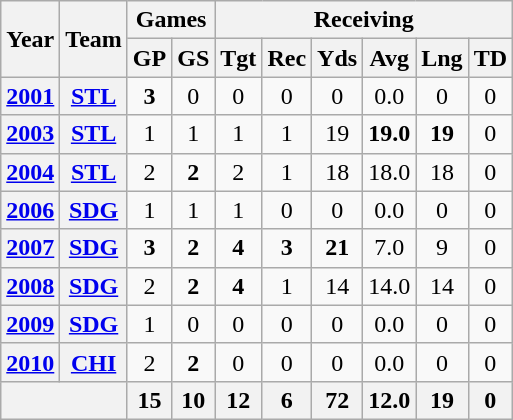<table class="wikitable" style="text-align:center">
<tr>
<th rowspan="2">Year</th>
<th rowspan="2">Team</th>
<th colspan="2">Games</th>
<th colspan="6">Receiving</th>
</tr>
<tr>
<th>GP</th>
<th>GS</th>
<th>Tgt</th>
<th>Rec</th>
<th>Yds</th>
<th>Avg</th>
<th>Lng</th>
<th>TD</th>
</tr>
<tr>
<th><a href='#'>2001</a></th>
<th><a href='#'>STL</a></th>
<td><strong>3</strong></td>
<td>0</td>
<td>0</td>
<td>0</td>
<td>0</td>
<td>0.0</td>
<td>0</td>
<td>0</td>
</tr>
<tr>
<th><a href='#'>2003</a></th>
<th><a href='#'>STL</a></th>
<td>1</td>
<td>1</td>
<td>1</td>
<td>1</td>
<td>19</td>
<td><strong>19.0</strong></td>
<td><strong>19</strong></td>
<td>0</td>
</tr>
<tr>
<th><a href='#'>2004</a></th>
<th><a href='#'>STL</a></th>
<td>2</td>
<td><strong>2</strong></td>
<td>2</td>
<td>1</td>
<td>18</td>
<td>18.0</td>
<td>18</td>
<td>0</td>
</tr>
<tr>
<th><a href='#'>2006</a></th>
<th><a href='#'>SDG</a></th>
<td>1</td>
<td>1</td>
<td>1</td>
<td>0</td>
<td>0</td>
<td>0.0</td>
<td>0</td>
<td>0</td>
</tr>
<tr>
<th><a href='#'>2007</a></th>
<th><a href='#'>SDG</a></th>
<td><strong>3</strong></td>
<td><strong>2</strong></td>
<td><strong>4</strong></td>
<td><strong>3</strong></td>
<td><strong>21</strong></td>
<td>7.0</td>
<td>9</td>
<td>0</td>
</tr>
<tr>
<th><a href='#'>2008</a></th>
<th><a href='#'>SDG</a></th>
<td>2</td>
<td><strong>2</strong></td>
<td><strong>4</strong></td>
<td>1</td>
<td>14</td>
<td>14.0</td>
<td>14</td>
<td>0</td>
</tr>
<tr>
<th><a href='#'>2009</a></th>
<th><a href='#'>SDG</a></th>
<td>1</td>
<td>0</td>
<td>0</td>
<td>0</td>
<td>0</td>
<td>0.0</td>
<td>0</td>
<td>0</td>
</tr>
<tr>
<th><a href='#'>2010</a></th>
<th><a href='#'>CHI</a></th>
<td>2</td>
<td><strong>2</strong></td>
<td>0</td>
<td>0</td>
<td>0</td>
<td>0.0</td>
<td>0</td>
<td>0</td>
</tr>
<tr>
<th colspan="2"></th>
<th>15</th>
<th>10</th>
<th>12</th>
<th>6</th>
<th>72</th>
<th>12.0</th>
<th>19</th>
<th>0</th>
</tr>
</table>
